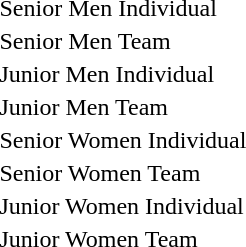<table>
<tr>
<td>Senior Men Individual</td>
<td></td>
<td></td>
<td></td>
</tr>
<tr>
<td>Senior Men Team</td>
<td></td>
<td></td>
<td></td>
</tr>
<tr>
<td>Junior Men Individual</td>
<td></td>
<td></td>
<td></td>
</tr>
<tr>
<td>Junior Men Team</td>
<td></td>
<td></td>
<td></td>
</tr>
<tr>
<td>Senior Women Individual</td>
<td></td>
<td></td>
<td></td>
</tr>
<tr>
<td>Senior Women Team</td>
<td></td>
<td></td>
<td></td>
</tr>
<tr>
<td>Junior Women Individual</td>
<td></td>
<td></td>
<td></td>
</tr>
<tr>
<td>Junior Women Team</td>
<td></td>
<td></td>
<td></td>
</tr>
</table>
